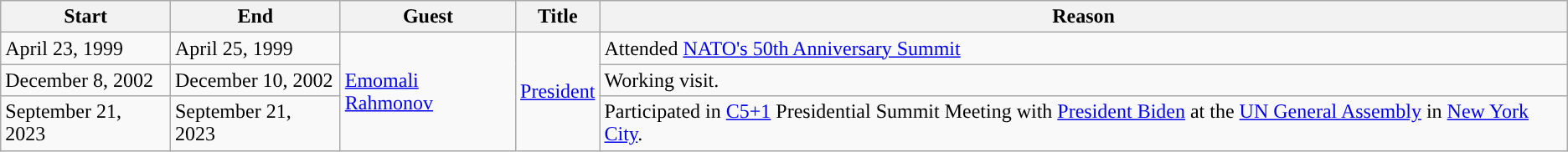<table class="wikitable sortable">
<tr>
<th>Start</th>
<th>End</th>
<th>Guest</th>
<th>Title</th>
<th>Reason</th>
</tr>
<tr>
<td>April 23, 1999</td>
<td>April 25, 1999</td>
<td rowspan=3><a href='#'>Emomali Rahmonov</a></td>
<td rowspan=3><a href='#'>President</a></td>
<td>Attended <a href='#'>NATO's 50th Anniversary Summit</a></td>
</tr>
<tr>
<td>December 8, 2002</td>
<td>December 10, 2002</td>
<td>Working visit.</td>
</tr>
<tr>
<td>September 21, 2023</td>
<td>September 21, 2023</td>
<td>Participated in <a href='#'>C5+1</a> Presidential Summit Meeting with <a href='#'>President Biden</a> at the <a href='#'>UN General Assembly</a> in <a href='#'>New York City</a>.</td>
</tr>
</table>
